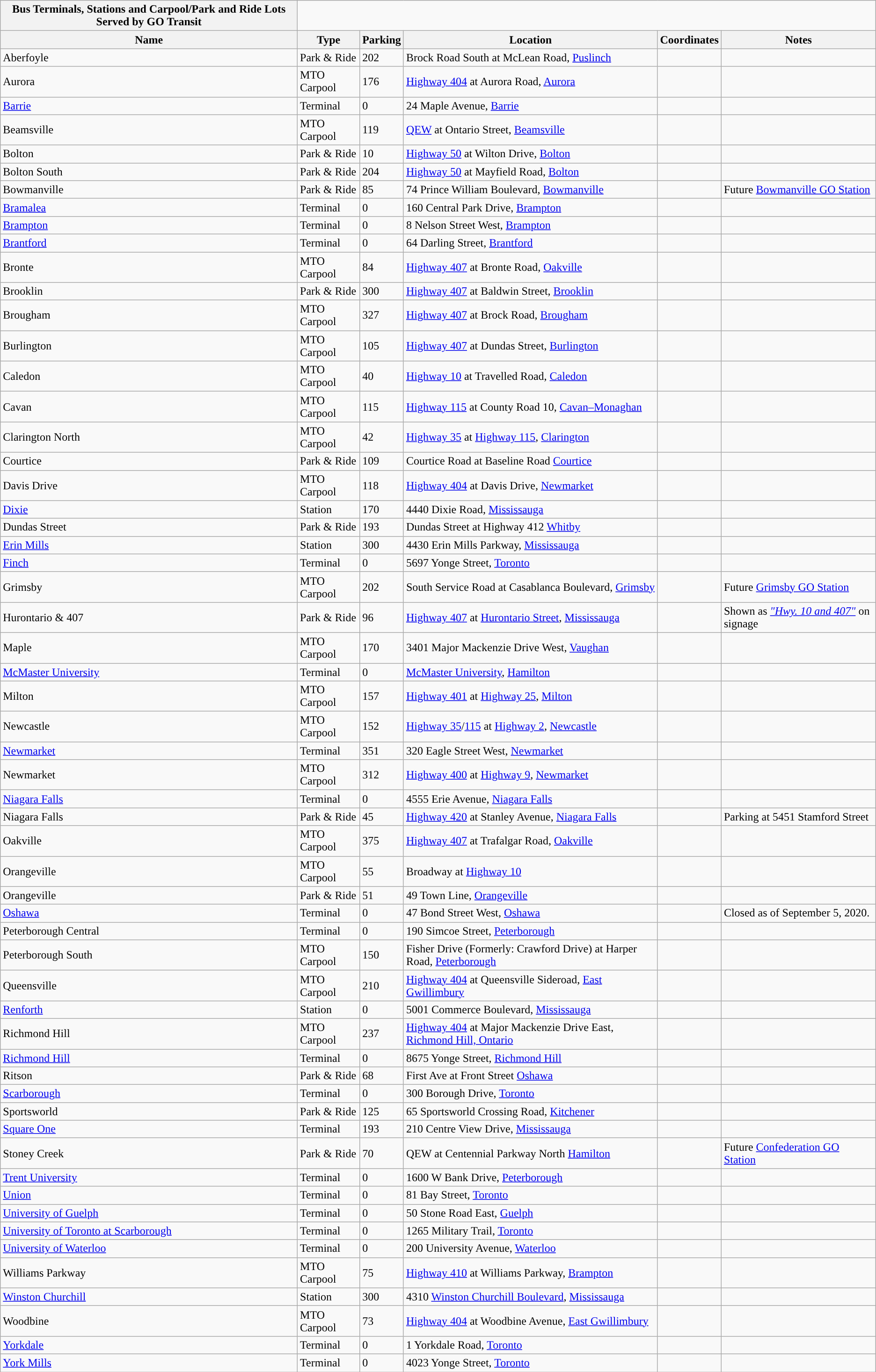<table class="wikitable">
<tr>
<th style="background: #"><span>Bus Terminals, Stations and Carpool/Park and Ride Lots Served by GO Transit</span></th>
</tr>
<tr>
<th>Name</th>
<th>Type</th>
<th>Parking</th>
<th>Location</th>
<th>Coordinates</th>
<th>Notes</th>
</tr>
<tr>
<td>Aberfoyle</td>
<td>Park & Ride</td>
<td>202</td>
<td>Brock Road South at McLean Road, <a href='#'>Puslinch</a></td>
<td></td>
<td></td>
</tr>
<tr>
<td>Aurora</td>
<td>MTO Carpool</td>
<td>176</td>
<td><a href='#'>Highway 404</a> at Aurora Road, <a href='#'>Aurora</a></td>
<td></td>
<td></td>
</tr>
<tr>
<td><a href='#'>Barrie</a></td>
<td>Terminal</td>
<td>0</td>
<td>24 Maple Avenue, <a href='#'>Barrie</a></td>
<td></td>
<td></td>
</tr>
<tr>
<td>Beamsville</td>
<td>MTO Carpool</td>
<td>119</td>
<td><a href='#'>QEW</a> at Ontario Street, <a href='#'>Beamsville</a></td>
<td></td>
<td></td>
</tr>
<tr>
<td>Bolton</td>
<td>Park & Ride</td>
<td>10</td>
<td><a href='#'>Highway 50</a> at Wilton Drive, <a href='#'>Bolton</a></td>
<td></td>
<td></td>
</tr>
<tr>
<td>Bolton South</td>
<td>Park & Ride</td>
<td>204</td>
<td><a href='#'>Highway 50</a> at Mayfield Road, <a href='#'>Bolton</a></td>
<td></td>
<td></td>
</tr>
<tr>
<td>Bowmanville</td>
<td>Park & Ride</td>
<td>85</td>
<td>74 Prince William Boulevard, <a href='#'>Bowmanville</a></td>
<td></td>
<td>Future <a href='#'>Bowmanville GO Station</a></td>
</tr>
<tr>
<td><a href='#'>Bramalea</a></td>
<td>Terminal</td>
<td>0</td>
<td>160 Central Park Drive, <a href='#'>Brampton</a></td>
<td></td>
<td></td>
</tr>
<tr>
<td><a href='#'>Brampton</a></td>
<td>Terminal</td>
<td>0</td>
<td>8 Nelson Street West, <a href='#'>Brampton</a></td>
<td></td>
<td></td>
</tr>
<tr>
<td><a href='#'>Brantford</a></td>
<td>Terminal</td>
<td>0</td>
<td>64 Darling Street, <a href='#'>Brantford</a></td>
<td></td>
<td></td>
</tr>
<tr>
<td>Bronte</td>
<td>MTO Carpool</td>
<td>84</td>
<td><a href='#'>Highway 407</a> at Bronte Road, <a href='#'>Oakville</a></td>
<td></td>
<td></td>
</tr>
<tr>
<td>Brooklin</td>
<td>Park & Ride</td>
<td>300</td>
<td><a href='#'>Highway 407</a> at Baldwin Street, <a href='#'>Brooklin</a></td>
<td></td>
<td></td>
</tr>
<tr>
<td>Brougham</td>
<td>MTO Carpool</td>
<td>327</td>
<td><a href='#'>Highway 407</a> at Brock Road, <a href='#'>Brougham</a></td>
<td></td>
<td></td>
</tr>
<tr>
<td>Burlington</td>
<td>MTO Carpool</td>
<td>105</td>
<td><a href='#'>Highway 407</a> at Dundas Street, <a href='#'>Burlington</a></td>
<td></td>
<td></td>
</tr>
<tr>
<td>Caledon</td>
<td>MTO Carpool</td>
<td>40</td>
<td><a href='#'>Highway 10</a> at Travelled Road, <a href='#'>Caledon</a></td>
<td></td>
<td></td>
</tr>
<tr>
<td>Cavan</td>
<td>MTO Carpool</td>
<td>115</td>
<td><a href='#'>Highway 115</a> at County Road 10, <a href='#'>Cavan–Monaghan</a></td>
<td></td>
<td></td>
</tr>
<tr>
<td>Clarington North</td>
<td>MTO Carpool</td>
<td>42</td>
<td><a href='#'>Highway 35</a> at <a href='#'>Highway 115</a>, <a href='#'>Clarington</a></td>
<td></td>
<td></td>
</tr>
<tr>
<td>Courtice</td>
<td>Park & Ride</td>
<td>109</td>
<td>Courtice Road at Baseline Road <a href='#'>Courtice</a></td>
<td></td>
<td></td>
</tr>
<tr>
<td>Davis Drive</td>
<td>MTO Carpool</td>
<td>118</td>
<td><a href='#'>Highway 404</a> at Davis Drive, <a href='#'>Newmarket</a></td>
<td></td>
<td></td>
</tr>
<tr>
<td><a href='#'>Dixie</a></td>
<td>Station</td>
<td>170</td>
<td>4440 Dixie Road, <a href='#'>Mississauga</a></td>
<td></td>
<td></td>
</tr>
<tr>
<td>Dundas Street</td>
<td>Park & Ride</td>
<td>193</td>
<td>Dundas Street at Highway 412 <a href='#'>Whitby</a></td>
<td></td>
<td></td>
</tr>
<tr>
<td><a href='#'>Erin Mills</a></td>
<td>Station</td>
<td>300</td>
<td>4430 Erin Mills Parkway, <a href='#'>Mississauga</a></td>
<td></td>
<td></td>
</tr>
<tr>
<td><a href='#'>Finch</a></td>
<td>Terminal</td>
<td>0</td>
<td>5697 Yonge Street, <a href='#'>Toronto</a></td>
<td></td>
<td></td>
</tr>
<tr>
<td>Grimsby</td>
<td>MTO Carpool</td>
<td>202</td>
<td>South Service Road at Casablanca Boulevard, <a href='#'>Grimsby</a></td>
<td></td>
<td>Future <a href='#'>Grimsby GO Station</a></td>
</tr>
<tr>
<td>Hurontario & 407</td>
<td>Park & Ride</td>
<td>96</td>
<td><a href='#'>Highway 407</a> at <a href='#'>Hurontario Street</a>, <a href='#'>Mississauga</a></td>
<td></td>
<td>Shown as <em><a href='#'>"Hwy. 10 and 407"</a></em> on signage</td>
</tr>
<tr>
<td>Maple</td>
<td>MTO Carpool</td>
<td>170</td>
<td>3401 Major Mackenzie Drive West, <a href='#'>Vaughan</a></td>
<td></td>
<td></td>
</tr>
<tr>
<td><a href='#'>McMaster University</a></td>
<td>Terminal</td>
<td>0</td>
<td><a href='#'>McMaster University</a>, <a href='#'>Hamilton</a></td>
<td></td>
<td></td>
</tr>
<tr>
<td>Milton</td>
<td>MTO Carpool</td>
<td>157</td>
<td><a href='#'>Highway 401</a> at <a href='#'>Highway 25</a>, <a href='#'>Milton</a></td>
<td></td>
<td></td>
</tr>
<tr>
<td>Newcastle</td>
<td>MTO Carpool</td>
<td>152</td>
<td><a href='#'>Highway 35</a>/<a href='#'>115</a> at <a href='#'>Highway 2</a>, <a href='#'>Newcastle</a></td>
<td></td>
<td></td>
</tr>
<tr>
<td><a href='#'>Newmarket</a></td>
<td>Terminal</td>
<td>351</td>
<td>320 Eagle Street West, <a href='#'>Newmarket</a></td>
<td></td>
<td></td>
</tr>
<tr>
<td>Newmarket</td>
<td>MTO Carpool</td>
<td>312</td>
<td><a href='#'>Highway 400</a> at <a href='#'>Highway 9</a>, <a href='#'>Newmarket</a></td>
<td></td>
<td></td>
</tr>
<tr>
<td><a href='#'>Niagara Falls</a></td>
<td>Terminal</td>
<td>0</td>
<td>4555 Erie Avenue, <a href='#'>Niagara Falls</a></td>
<td></td>
<td></td>
</tr>
<tr>
<td>Niagara Falls</td>
<td>Park & Ride</td>
<td>45</td>
<td><a href='#'>Highway 420</a> at Stanley Avenue, <a href='#'>Niagara Falls</a></td>
<td></td>
<td>Parking at 5451 Stamford Street</td>
</tr>
<tr>
<td>Oakville</td>
<td>MTO Carpool</td>
<td>375</td>
<td><a href='#'>Highway 407</a> at Trafalgar Road, <a href='#'>Oakville</a></td>
<td></td>
<td></td>
</tr>
<tr>
<td>Orangeville</td>
<td>MTO Carpool</td>
<td>55</td>
<td>Broadway at <a href='#'>Highway 10</a></td>
<td></td>
<td></td>
</tr>
<tr>
<td>Orangeville</td>
<td>Park & Ride</td>
<td>51</td>
<td>49 Town Line, <a href='#'>Orangeville</a></td>
<td></td>
<td></td>
</tr>
<tr>
<td><a href='#'>Oshawa</a></td>
<td>Terminal</td>
<td>0</td>
<td>47 Bond Street West, <a href='#'>Oshawa</a></td>
<td></td>
<td>Closed as of September 5, 2020.</td>
</tr>
<tr>
<td>Peterborough Central</td>
<td>Terminal</td>
<td>0</td>
<td>190 Simcoe Street, <a href='#'>Peterborough</a></td>
<td></td>
<td></td>
</tr>
<tr>
<td>Peterborough South</td>
<td>MTO Carpool</td>
<td>150</td>
<td>Fisher Drive (Formerly: Crawford Drive) at Harper Road, <a href='#'>Peterborough</a></td>
<td></td>
<td></td>
</tr>
<tr>
<td>Queensville</td>
<td>MTO Carpool</td>
<td>210</td>
<td><a href='#'>Highway 404</a> at Queensville Sideroad, <a href='#'>East Gwillimbury</a></td>
<td></td>
<td></td>
</tr>
<tr>
<td><a href='#'>Renforth</a></td>
<td>Station</td>
<td>0</td>
<td>5001 Commerce Boulevard, <a href='#'>Mississauga</a></td>
<td></td>
<td></td>
</tr>
<tr>
<td>Richmond Hill</td>
<td>MTO Carpool</td>
<td>237</td>
<td><a href='#'>Highway 404</a> at Major Mackenzie Drive East, <a href='#'>Richmond Hill, Ontario</a></td>
<td></td>
<td></td>
</tr>
<tr>
<td><a href='#'>Richmond Hill</a></td>
<td>Terminal</td>
<td>0</td>
<td>8675 Yonge Street, <a href='#'>Richmond Hill</a></td>
<td></td>
<td></td>
</tr>
<tr>
<td>Ritson</td>
<td>Park & Ride</td>
<td>68</td>
<td>First Ave at Front Street <a href='#'>Oshawa</a></td>
<td></td>
<td></td>
</tr>
<tr>
<td><a href='#'>Scarborough</a></td>
<td>Terminal</td>
<td>0</td>
<td>300 Borough Drive, <a href='#'>Toronto</a></td>
<td></td>
<td></td>
</tr>
<tr>
<td>Sportsworld</td>
<td>Park & Ride</td>
<td>125</td>
<td>65 Sportsworld Crossing Road, <a href='#'>Kitchener</a></td>
<td></td>
<td></td>
</tr>
<tr>
<td><a href='#'>Square One</a></td>
<td>Terminal</td>
<td>193</td>
<td>210 Centre View Drive, <a href='#'>Mississauga</a></td>
<td></td>
<td></td>
</tr>
<tr>
<td>Stoney Creek</td>
<td>Park & Ride</td>
<td>70</td>
<td>QEW at Centennial Parkway North <a href='#'>Hamilton</a></td>
<td></td>
<td>Future <a href='#'>Confederation GO Station</a></td>
</tr>
<tr>
<td><a href='#'>Trent University</a></td>
<td>Terminal</td>
<td>0</td>
<td>1600 W Bank Drive, <a href='#'>Peterborough</a></td>
<td></td>
<td></td>
</tr>
<tr>
<td><a href='#'>Union</a></td>
<td>Terminal</td>
<td>0</td>
<td>81 Bay Street, <a href='#'>Toronto</a></td>
<td></td>
<td></td>
</tr>
<tr>
<td><a href='#'>University of Guelph</a></td>
<td>Terminal</td>
<td>0</td>
<td>50 Stone Road East, <a href='#'>Guelph</a></td>
<td></td>
<td></td>
</tr>
<tr>
<td><a href='#'>University of Toronto at Scarborough</a></td>
<td>Terminal</td>
<td>0</td>
<td>1265 Military Trail, <a href='#'>Toronto</a></td>
<td></td>
<td></td>
</tr>
<tr>
<td><a href='#'>University of Waterloo</a></td>
<td>Terminal</td>
<td>0</td>
<td>200 University Avenue, <a href='#'>Waterloo</a></td>
<td></td>
<td></td>
</tr>
<tr>
<td>Williams Parkway</td>
<td>MTO Carpool</td>
<td>75</td>
<td><a href='#'>Highway 410</a> at Williams Parkway, <a href='#'>Brampton</a></td>
<td></td>
<td></td>
</tr>
<tr>
<td><a href='#'>Winston Churchill</a></td>
<td>Station</td>
<td>300</td>
<td>4310 <a href='#'>Winston Churchill Boulevard</a>, <a href='#'>Mississauga</a></td>
<td></td>
<td></td>
</tr>
<tr>
<td>Woodbine</td>
<td>MTO Carpool</td>
<td>73</td>
<td><a href='#'>Highway 404</a> at Woodbine Avenue, <a href='#'>East Gwillimbury</a></td>
<td></td>
<td></td>
</tr>
<tr>
<td><a href='#'>Yorkdale</a></td>
<td>Terminal</td>
<td>0</td>
<td>1 Yorkdale Road, <a href='#'>Toronto</a></td>
<td></td>
<td></td>
</tr>
<tr>
<td><a href='#'>York Mills</a></td>
<td>Terminal</td>
<td>0</td>
<td>4023 Yonge Street, <a href='#'>Toronto</a></td>
<td></td>
<td></td>
</tr>
</table>
